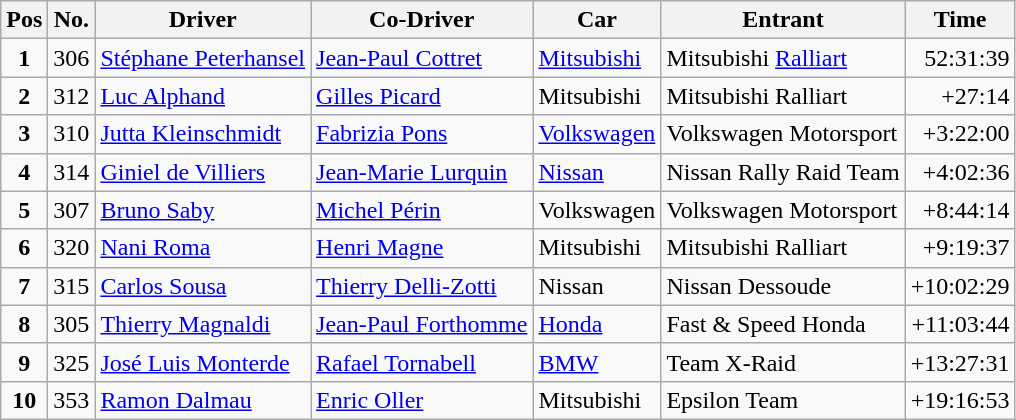<table class="wikitable">
<tr>
<th>Pos</th>
<th>No.</th>
<th>Driver</th>
<th>Co-Driver</th>
<th>Car</th>
<th>Entrant</th>
<th>Time</th>
</tr>
<tr>
<td align=center><strong>1</strong></td>
<td>306</td>
<td> <a href='#'>Stéphane Peterhansel</a></td>
<td> <a href='#'>Jean-Paul Cottret</a></td>
<td><a href='#'>Mitsubishi</a></td>
<td>Mitsubishi <a href='#'>Ralliart</a></td>
<td align="right">52:31:39</td>
</tr>
<tr>
<td align=center><strong>2</strong></td>
<td>312</td>
<td> <a href='#'>Luc Alphand</a></td>
<td> <a href='#'>Gilles Picard</a></td>
<td>Mitsubishi</td>
<td>Mitsubishi Ralliart</td>
<td align="right">+27:14</td>
</tr>
<tr>
<td align=center><strong>3</strong></td>
<td>310</td>
<td> <a href='#'>Jutta Kleinschmidt</a></td>
<td> <a href='#'>Fabrizia Pons</a></td>
<td><a href='#'>Volkswagen</a></td>
<td>Volkswagen Motorsport</td>
<td align="right">+3:22:00</td>
</tr>
<tr>
<td align=center><strong>4</strong></td>
<td>314</td>
<td> <a href='#'>Giniel de Villiers</a></td>
<td> <a href='#'>Jean-Marie Lurquin</a></td>
<td><a href='#'>Nissan</a></td>
<td>Nissan Rally Raid Team</td>
<td align="right">+4:02:36</td>
</tr>
<tr>
<td align=center><strong>5</strong></td>
<td>307</td>
<td> <a href='#'>Bruno Saby</a></td>
<td> <a href='#'>Michel Périn</a></td>
<td>Volkswagen</td>
<td>Volkswagen Motorsport</td>
<td align="right">+8:44:14</td>
</tr>
<tr>
<td align=center><strong>6</strong></td>
<td>320</td>
<td> <a href='#'>Nani Roma</a></td>
<td> <a href='#'>Henri Magne</a></td>
<td>Mitsubishi</td>
<td>Mitsubishi Ralliart</td>
<td align="right">+9:19:37</td>
</tr>
<tr>
<td align=center><strong>7</strong></td>
<td>315</td>
<td> <a href='#'>Carlos Sousa</a></td>
<td> <a href='#'>Thierry Delli-Zotti</a></td>
<td>Nissan</td>
<td>Nissan Dessoude</td>
<td align="right">+10:02:29</td>
</tr>
<tr>
<td align=center><strong>8</strong></td>
<td>305</td>
<td> <a href='#'>Thierry Magnaldi</a></td>
<td> <a href='#'>Jean-Paul Forthomme</a></td>
<td><a href='#'>Honda</a></td>
<td>Fast & Speed Honda</td>
<td align="right">+11:03:44</td>
</tr>
<tr>
<td align=center><strong>9</strong></td>
<td>325</td>
<td> <a href='#'>José Luis Monterde</a></td>
<td> <a href='#'>Rafael Tornabell</a></td>
<td><a href='#'>BMW</a></td>
<td>Team X-Raid</td>
<td align="right">+13:27:31</td>
</tr>
<tr>
<td align=center><strong>10</strong></td>
<td>353</td>
<td> <a href='#'>Ramon Dalmau</a></td>
<td> <a href='#'>Enric Oller</a></td>
<td>Mitsubishi</td>
<td>Epsilon Team</td>
<td align="right">+19:16:53</td>
</tr>
</table>
